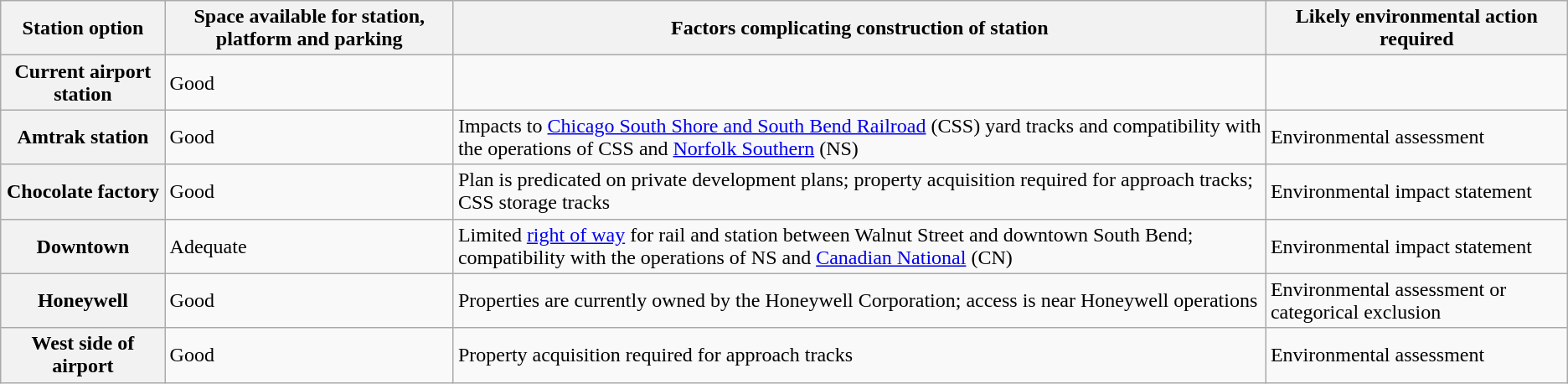<table class="wikitable mw-collapsible mw-collapsed">
<tr>
<th>Station option</th>
<th>Space available for station, platform and parking</th>
<th>Factors complicating construction of station</th>
<th>Likely environmental action required</th>
</tr>
<tr>
<th>Current airport station</th>
<td>Good</td>
<td></td>
<td></td>
</tr>
<tr>
<th>Amtrak station</th>
<td>Good</td>
<td>Impacts to <a href='#'>Chicago South Shore and South Bend Railroad</a> (CSS) yard tracks and compatibility with the operations of CSS and <a href='#'>Norfolk Southern</a> (NS)</td>
<td>Environmental assessment</td>
</tr>
<tr>
<th>Chocolate factory</th>
<td>Good</td>
<td>Plan is predicated on private development plans; property acquisition required for approach tracks; CSS storage tracks</td>
<td>Environmental impact statement</td>
</tr>
<tr>
<th>Downtown</th>
<td>Adequate</td>
<td>Limited <a href='#'>right of way</a> for rail and station between Walnut Street and downtown South Bend; compatibility with the operations of NS and <a href='#'>Canadian National</a> (CN)</td>
<td>Environmental impact statement</td>
</tr>
<tr>
<th>Honeywell</th>
<td>Good</td>
<td>Properties are currently owned by the Honeywell Corporation; access is near Honeywell operations</td>
<td>Environmental assessment or categorical exclusion</td>
</tr>
<tr>
<th>West side of airport</th>
<td>Good</td>
<td>Property acquisition required for approach tracks</td>
<td>Environmental assessment</td>
</tr>
</table>
